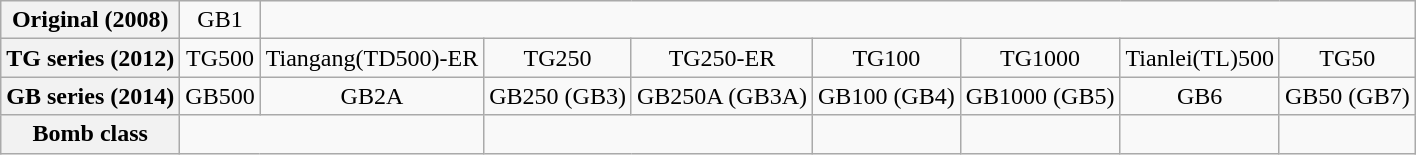<table class="wikitable" style=text-align:center;>
<tr>
<th>Original (2008)</th>
<td>GB1</td>
<td colspan=7 style="text-align: center;"></td>
</tr>
<tr>
<th>TG series (2012)</th>
<td>TG500</td>
<td>Tiangang(TD500)-ER</td>
<td>TG250</td>
<td>TG250-ER</td>
<td>TG100</td>
<td>TG1000</td>
<td>Tianlei(TL)500</td>
<td>TG50</td>
</tr>
<tr>
<th>GB series (2014)</th>
<td>GB500</td>
<td>GB2A</td>
<td>GB250 (GB3)</td>
<td>GB250A (GB3A)</td>
<td>GB100 (GB4)</td>
<td>GB1000 (GB5)</td>
<td>GB6</td>
<td>GB50 (GB7)</td>
</tr>
<tr>
<th>Bomb class</th>
<td colspan=2 style="text-align: center;"></td>
<td colspan=2 style="text-align: center;"></td>
<td></td>
<td></td>
<td></td>
<td></td>
</tr>
</table>
